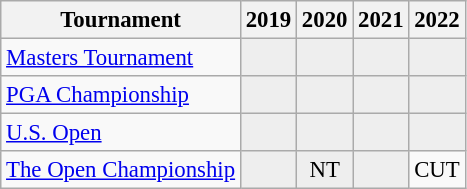<table class="wikitable" style="font-size:95%;text-align:center;">
<tr>
<th>Tournament</th>
<th>2019</th>
<th>2020</th>
<th>2021</th>
<th>2022</th>
</tr>
<tr>
<td align=left><a href='#'>Masters Tournament</a></td>
<td style="background:#eeeeee;"></td>
<td style="background:#eeeeee;"></td>
<td style="background:#eeeeee;"></td>
<td style="background:#eeeeee;"></td>
</tr>
<tr>
<td align=left><a href='#'>PGA Championship</a></td>
<td style="background:#eeeeee;"></td>
<td style="background:#eeeeee;"></td>
<td style="background:#eeeeee;"></td>
<td style="background:#eeeeee;"></td>
</tr>
<tr>
<td align=left><a href='#'>U.S. Open</a></td>
<td style="background:#eeeeee;"></td>
<td style="background:#eeeeee;"></td>
<td style="background:#eeeeee;"></td>
<td style="background:#eeeeee;"></td>
</tr>
<tr>
<td align=left><a href='#'>The Open Championship</a></td>
<td style="background:#eeeeee;"></td>
<td style="background:#eeeeee;">NT</td>
<td style="background:#eeeeee;"></td>
<td>CUT</td>
</tr>
</table>
